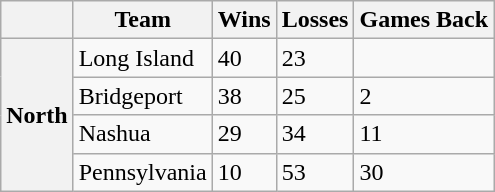<table class="wikitable">
<tr>
<th></th>
<th>Team</th>
<th>Wins</th>
<th>Losses</th>
<th>Games Back</th>
</tr>
<tr>
<th rowspan="4">North</th>
<td>Long Island</td>
<td>40</td>
<td>23</td>
<td> </td>
</tr>
<tr>
<td>Bridgeport</td>
<td>38</td>
<td>25</td>
<td>2</td>
</tr>
<tr>
<td>Nashua</td>
<td>29</td>
<td>34</td>
<td>11</td>
</tr>
<tr>
<td>Pennsylvania</td>
<td>10</td>
<td>53</td>
<td>30</td>
</tr>
</table>
